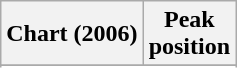<table class="wikitable sortable plainrowheaders" style="text-align:center;">
<tr>
<th scope="col">Chart (2006)</th>
<th scope="col">Peak<br>position</th>
</tr>
<tr>
</tr>
<tr>
</tr>
<tr>
</tr>
<tr>
</tr>
</table>
